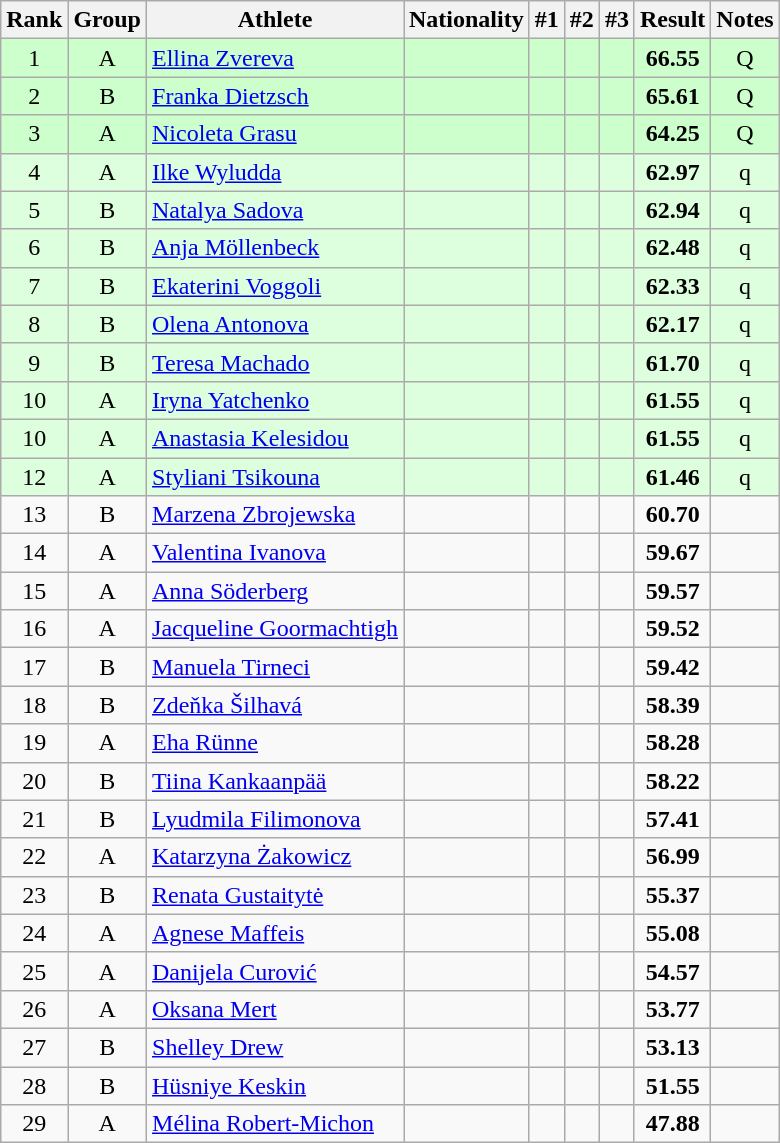<table class="wikitable sortable" style="text-align:center">
<tr>
<th>Rank</th>
<th>Group</th>
<th>Athlete</th>
<th>Nationality</th>
<th>#1</th>
<th>#2</th>
<th>#3</th>
<th>Result</th>
<th>Notes</th>
</tr>
<tr bgcolor=ccffcc>
<td>1</td>
<td>A</td>
<td align="left"><a href='#'>Ellina Zvereva</a></td>
<td align=left></td>
<td></td>
<td></td>
<td></td>
<td><strong>66.55</strong></td>
<td>Q</td>
</tr>
<tr bgcolor=ccffcc>
<td>2</td>
<td>B</td>
<td align="left"><a href='#'>Franka Dietzsch</a></td>
<td align=left></td>
<td></td>
<td></td>
<td></td>
<td><strong>65.61</strong></td>
<td>Q</td>
</tr>
<tr bgcolor=ccffcc>
<td>3</td>
<td>A</td>
<td align="left"><a href='#'>Nicoleta Grasu</a></td>
<td align=left></td>
<td></td>
<td></td>
<td></td>
<td><strong>64.25</strong></td>
<td>Q</td>
</tr>
<tr bgcolor=ddffdd>
<td>4</td>
<td>A</td>
<td align="left"><a href='#'>Ilke Wyludda</a></td>
<td align=left></td>
<td></td>
<td></td>
<td></td>
<td><strong>62.97</strong></td>
<td>q</td>
</tr>
<tr bgcolor=ddffdd>
<td>5</td>
<td>B</td>
<td align="left"><a href='#'>Natalya Sadova</a></td>
<td align=left></td>
<td></td>
<td></td>
<td></td>
<td><strong>62.94</strong></td>
<td>q</td>
</tr>
<tr bgcolor=ddffdd>
<td>6</td>
<td>B</td>
<td align="left"><a href='#'>Anja Möllenbeck</a></td>
<td align=left></td>
<td></td>
<td></td>
<td></td>
<td><strong>62.48 </strong></td>
<td>q</td>
</tr>
<tr bgcolor=ddffdd>
<td>7</td>
<td>B</td>
<td align="left"><a href='#'>Ekaterini Voggoli</a></td>
<td align=left></td>
<td></td>
<td></td>
<td></td>
<td><strong>62.33</strong></td>
<td>q</td>
</tr>
<tr bgcolor=ddffdd>
<td>8</td>
<td>B</td>
<td align="left"><a href='#'>Olena Antonova</a></td>
<td align=left></td>
<td></td>
<td></td>
<td></td>
<td><strong>62.17</strong></td>
<td>q</td>
</tr>
<tr bgcolor=ddffdd>
<td>9</td>
<td>B</td>
<td align="left"><a href='#'>Teresa Machado</a></td>
<td align=left></td>
<td></td>
<td></td>
<td></td>
<td><strong>61.70</strong></td>
<td>q</td>
</tr>
<tr bgcolor=ddffdd>
<td>10</td>
<td>A</td>
<td align="left"><a href='#'>Iryna Yatchenko</a></td>
<td align=left></td>
<td></td>
<td></td>
<td></td>
<td><strong>61.55</strong></td>
<td>q</td>
</tr>
<tr bgcolor=ddffdd>
<td>10</td>
<td>A</td>
<td align="left"><a href='#'>Anastasia Kelesidou</a></td>
<td align=left></td>
<td></td>
<td></td>
<td></td>
<td><strong>61.55</strong></td>
<td>q</td>
</tr>
<tr bgcolor=ddffdd>
<td>12</td>
<td>A</td>
<td align="left"><a href='#'>Styliani Tsikouna</a></td>
<td align=left></td>
<td></td>
<td></td>
<td></td>
<td><strong>61.46</strong></td>
<td>q</td>
</tr>
<tr>
<td>13</td>
<td>B</td>
<td align="left"><a href='#'>Marzena Zbrojewska</a></td>
<td align=left></td>
<td></td>
<td></td>
<td></td>
<td><strong>60.70</strong></td>
<td></td>
</tr>
<tr>
<td>14</td>
<td>A</td>
<td align="left"><a href='#'>Valentina Ivanova</a></td>
<td align=left></td>
<td></td>
<td></td>
<td></td>
<td><strong>59.67</strong></td>
<td></td>
</tr>
<tr>
<td>15</td>
<td>A</td>
<td align="left"><a href='#'>Anna Söderberg</a></td>
<td align=left></td>
<td></td>
<td></td>
<td></td>
<td><strong>59.57</strong></td>
<td></td>
</tr>
<tr>
<td>16</td>
<td>A</td>
<td align="left"><a href='#'>Jacqueline Goormachtigh</a></td>
<td align=left></td>
<td></td>
<td></td>
<td></td>
<td><strong>59.52 </strong></td>
<td></td>
</tr>
<tr>
<td>17</td>
<td>B</td>
<td align="left"><a href='#'>Manuela Tirneci</a></td>
<td align=left></td>
<td></td>
<td></td>
<td></td>
<td><strong>59.42</strong></td>
<td></td>
</tr>
<tr>
<td>18</td>
<td>B</td>
<td align="left"><a href='#'>Zdeňka Šilhavá</a></td>
<td align=left></td>
<td></td>
<td></td>
<td></td>
<td><strong>58.39</strong></td>
<td></td>
</tr>
<tr>
<td>19</td>
<td>A</td>
<td align="left"><a href='#'>Eha Rünne</a></td>
<td align=left></td>
<td></td>
<td></td>
<td></td>
<td><strong>58.28 </strong></td>
<td></td>
</tr>
<tr>
<td>20</td>
<td>B</td>
<td align="left"><a href='#'>Tiina Kankaanpää</a></td>
<td align=left></td>
<td></td>
<td></td>
<td></td>
<td><strong>58.22</strong></td>
<td></td>
</tr>
<tr>
<td>21</td>
<td>B</td>
<td align="left"><a href='#'>Lyudmila Filimonova</a></td>
<td align=left></td>
<td></td>
<td></td>
<td></td>
<td><strong>57.41</strong></td>
<td></td>
</tr>
<tr>
<td>22</td>
<td>A</td>
<td align="left"><a href='#'>Katarzyna Żakowicz</a></td>
<td align=left></td>
<td></td>
<td></td>
<td></td>
<td><strong>56.99 </strong></td>
<td></td>
</tr>
<tr>
<td>23</td>
<td>B</td>
<td align="left"><a href='#'>Renata Gustaitytė</a></td>
<td align=left></td>
<td></td>
<td></td>
<td></td>
<td><strong>55.37</strong></td>
<td></td>
</tr>
<tr>
<td>24</td>
<td>A</td>
<td align="left"><a href='#'>Agnese Maffeis</a></td>
<td align=left></td>
<td></td>
<td></td>
<td></td>
<td><strong>55.08 </strong></td>
<td></td>
</tr>
<tr>
<td>25</td>
<td>A</td>
<td align="left"><a href='#'>Danijela Curović</a></td>
<td align=left></td>
<td></td>
<td></td>
<td></td>
<td><strong>54.57 </strong></td>
<td></td>
</tr>
<tr>
<td>26</td>
<td>A</td>
<td align="left"><a href='#'>Oksana Mert</a></td>
<td align=left></td>
<td></td>
<td></td>
<td></td>
<td><strong>53.77 </strong></td>
<td></td>
</tr>
<tr>
<td>27</td>
<td>B</td>
<td align="left"><a href='#'>Shelley Drew</a></td>
<td align=left></td>
<td></td>
<td></td>
<td></td>
<td><strong>53.13</strong></td>
<td></td>
</tr>
<tr>
<td>28</td>
<td>B</td>
<td align="left"><a href='#'>Hüsniye Keskin</a></td>
<td align=left></td>
<td></td>
<td></td>
<td></td>
<td><strong>51.55</strong></td>
<td></td>
</tr>
<tr>
<td>29</td>
<td>A</td>
<td align="left"><a href='#'>Mélina Robert-Michon</a></td>
<td align=left></td>
<td></td>
<td></td>
<td></td>
<td><strong>47.88</strong></td>
<td></td>
</tr>
</table>
